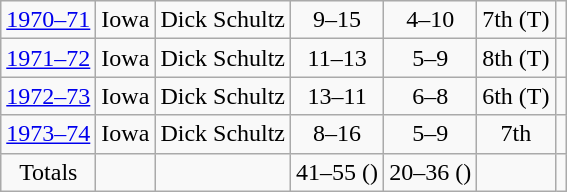<table class="wikitable" style="text-align:center">
<tr>
<td><a href='#'>1970–71</a></td>
<td>Iowa</td>
<td>Dick Schultz</td>
<td>9–15</td>
<td>4–10</td>
<td>7th (T)</td>
<td></td>
</tr>
<tr>
<td><a href='#'>1971–72</a></td>
<td>Iowa</td>
<td>Dick Schultz</td>
<td>11–13</td>
<td>5–9</td>
<td>8th (T)</td>
<td></td>
</tr>
<tr>
<td><a href='#'>1972–73</a></td>
<td>Iowa</td>
<td>Dick Schultz</td>
<td>13–11</td>
<td>6–8</td>
<td>6th (T)</td>
<td></td>
</tr>
<tr>
<td><a href='#'>1973–74</a></td>
<td>Iowa</td>
<td>Dick Schultz</td>
<td>8–16</td>
<td>5–9</td>
<td>7th</td>
<td></td>
</tr>
<tr>
<td>Totals</td>
<td></td>
<td></td>
<td>41–55 ()</td>
<td>20–36 ()</td>
<td></td>
<td></td>
</tr>
</table>
